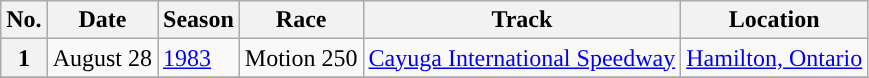<table class="wikitable sortable">
<tr>
<th scope="col">No.</th>
<th scope="col">Date</th>
<th scope="col">Season</th>
<th scope="col">Race</th>
<th scope="col">Track</th>
<th scope="col">Location</th>
</tr>
<tr>
<th scope="row">1</th>
<td>August 28</td>
<td><a href='#'>1983</a></td>
<td>Motion 250</td>
<td><a href='#'>Cayuga International Speedway</a></td>
<td><a href='#'>Hamilton, Ontario</a></td>
</tr>
<tr>
</tr>
</table>
